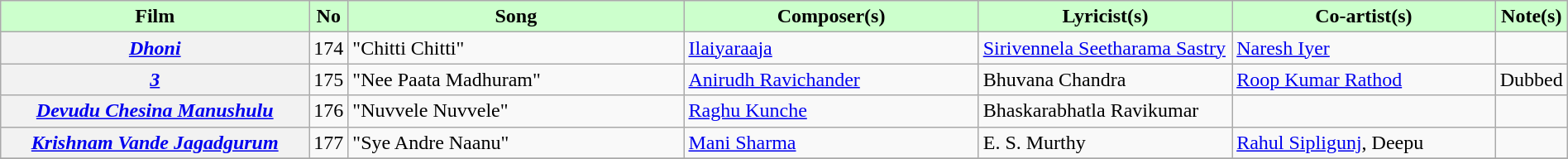<table class="wikitable plainrowheaders" width="100%" "textcolor:#000;">
<tr style="background:#cfc; text-align:center;">
<td scope="col" width=21%><strong>Film</strong></td>
<td><strong>No</strong></td>
<td scope="col" width=23%><strong>Song</strong></td>
<td scope="col" width=20%><strong>Composer(s)</strong></td>
<td scope="col" width=17%><strong>Lyricist(s)</strong></td>
<td scope="col" width=18%><strong>Co-artist(s)</strong></td>
<td><strong>Note(s)</strong></td>
</tr>
<tr>
<th><em><a href='#'>Dhoni</a></em></th>
<td>174</td>
<td>"Chitti Chitti"</td>
<td><a href='#'>Ilaiyaraaja</a></td>
<td><a href='#'>Sirivennela Seetharama Sastry</a></td>
<td><a href='#'>Naresh Iyer</a></td>
<td></td>
</tr>
<tr>
<th><em><a href='#'>3</a></em></th>
<td>175</td>
<td>"Nee Paata Madhuram"</td>
<td><a href='#'>Anirudh Ravichander</a></td>
<td>Bhuvana Chandra</td>
<td><a href='#'>Roop Kumar Rathod</a></td>
<td>Dubbed</td>
</tr>
<tr>
<th><em><a href='#'>Devudu Chesina Manushulu</a></em></th>
<td>176</td>
<td>"Nuvvele Nuvvele"</td>
<td><a href='#'>Raghu Kunche</a></td>
<td>Bhaskarabhatla Ravikumar</td>
<td></td>
<td></td>
</tr>
<tr>
<th><em><a href='#'>Krishnam Vande Jagadgurum</a></em></th>
<td>177</td>
<td>"Sye Andre Naanu"</td>
<td><a href='#'>Mani Sharma</a></td>
<td>E. S. Murthy</td>
<td><a href='#'>Rahul Sipligunj</a>, Deepu</td>
<td></td>
</tr>
<tr>
</tr>
</table>
